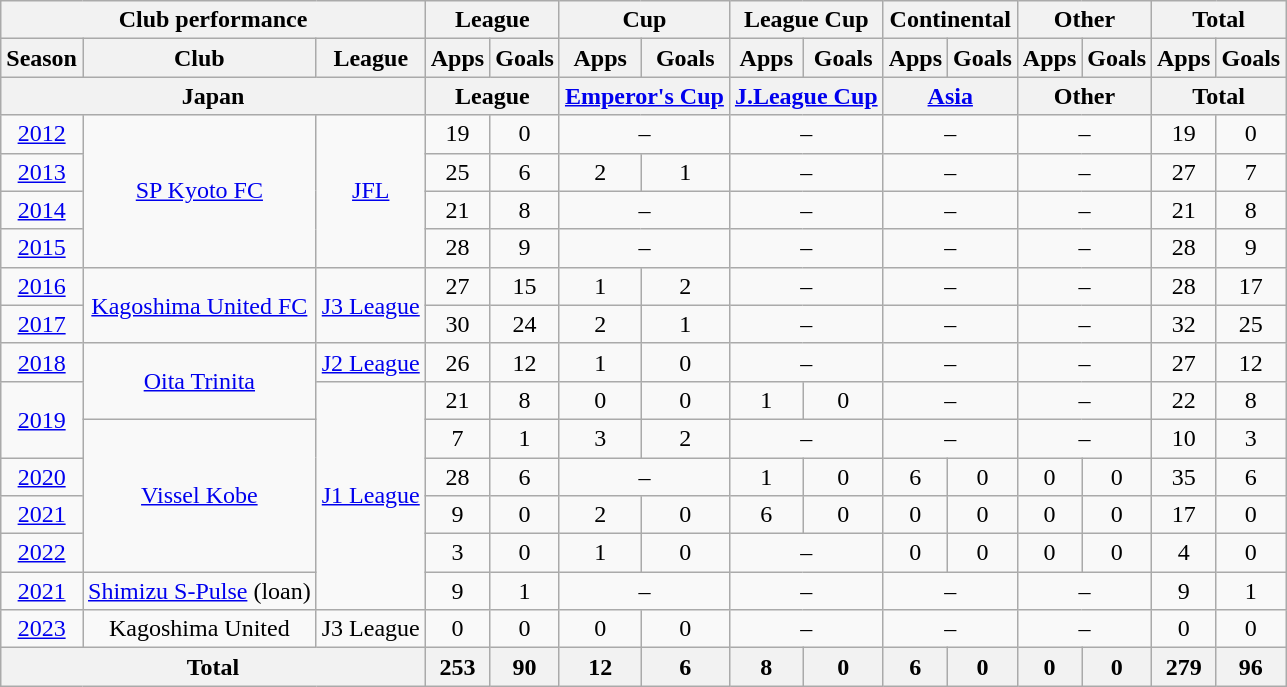<table class="wikitable" style="text-align:center;">
<tr>
<th colspan=3>Club performance</th>
<th colspan=2>League</th>
<th colspan=2>Cup</th>
<th colspan=2>League Cup</th>
<th colspan=2>Continental</th>
<th colspan=2>Other</th>
<th colspan=2>Total</th>
</tr>
<tr>
<th>Season</th>
<th>Club</th>
<th>League</th>
<th>Apps</th>
<th>Goals</th>
<th>Apps</th>
<th>Goals</th>
<th>Apps</th>
<th>Goals</th>
<th>Apps</th>
<th>Goals</th>
<th>Apps</th>
<th>Goals</th>
<th>Apps</th>
<th>Goals</th>
</tr>
<tr>
<th colspan=3>Japan</th>
<th colspan=2>League</th>
<th colspan=2><a href='#'>Emperor's Cup</a></th>
<th colspan=2><a href='#'>J.League Cup</a></th>
<th colspan=2><a href='#'>Asia</a></th>
<th colspan=2>Other</th>
<th colspan=2>Total</th>
</tr>
<tr>
<td><a href='#'>2012</a></td>
<td rowspan="4"><a href='#'>SP Kyoto FC</a></td>
<td rowspan="4"><a href='#'>JFL</a></td>
<td>19</td>
<td>0</td>
<td colspan="2">–</td>
<td colspan="2">–</td>
<td colspan="2">–</td>
<td colspan="2">–</td>
<td>19</td>
<td>0</td>
</tr>
<tr>
<td><a href='#'>2013</a></td>
<td>25</td>
<td>6</td>
<td>2</td>
<td>1</td>
<td colspan="2">–</td>
<td colspan="2">–</td>
<td colspan="2">–</td>
<td>27</td>
<td>7</td>
</tr>
<tr>
<td><a href='#'>2014</a></td>
<td>21</td>
<td>8</td>
<td colspan="2">–</td>
<td colspan="2">–</td>
<td colspan="2">–</td>
<td colspan="2">–</td>
<td>21</td>
<td>8</td>
</tr>
<tr>
<td><a href='#'>2015</a></td>
<td>28</td>
<td>9</td>
<td colspan="2">–</td>
<td colspan="2">–</td>
<td colspan="2">–</td>
<td colspan="2">–</td>
<td>28</td>
<td>9</td>
</tr>
<tr>
<td><a href='#'>2016</a></td>
<td rowspan="2"><a href='#'>Kagoshima United FC</a></td>
<td rowspan="2"><a href='#'>J3 League</a></td>
<td>27</td>
<td>15</td>
<td>1</td>
<td>2</td>
<td colspan="2">–</td>
<td colspan="2">–</td>
<td colspan="2">–</td>
<td>28</td>
<td>17</td>
</tr>
<tr>
<td><a href='#'>2017</a></td>
<td>30</td>
<td>24</td>
<td>2</td>
<td>1</td>
<td colspan="2">–</td>
<td colspan="2">–</td>
<td colspan="2">–</td>
<td>32</td>
<td>25</td>
</tr>
<tr>
<td><a href='#'>2018</a></td>
<td rowspan="2"><a href='#'>Oita Trinita</a></td>
<td><a href='#'>J2 League</a></td>
<td>26</td>
<td>12</td>
<td>1</td>
<td>0</td>
<td colspan="2">–</td>
<td colspan="2">–</td>
<td colspan="2">–</td>
<td>27</td>
<td>12</td>
</tr>
<tr>
<td rowspan="2"><a href='#'>2019</a></td>
<td rowspan="6"><a href='#'>J1 League</a></td>
<td>21</td>
<td>8</td>
<td>0</td>
<td>0</td>
<td>1</td>
<td>0</td>
<td colspan="2">–</td>
<td colspan="2">–</td>
<td>22</td>
<td>8</td>
</tr>
<tr>
<td rowspan="4"><a href='#'>Vissel Kobe</a></td>
<td>7</td>
<td>1</td>
<td>3</td>
<td>2</td>
<td colspan="2">–</td>
<td colspan="2">–</td>
<td colspan="2">–</td>
<td>10</td>
<td>3</td>
</tr>
<tr>
<td><a href='#'>2020</a></td>
<td>28</td>
<td>6</td>
<td colspan=2>–</td>
<td>1</td>
<td>0</td>
<td>6</td>
<td>0</td>
<td>0</td>
<td>0</td>
<td>35</td>
<td>6</td>
</tr>
<tr>
<td><a href='#'>2021</a></td>
<td>9</td>
<td>0</td>
<td>2</td>
<td>0</td>
<td>6</td>
<td>0</td>
<td>0</td>
<td>0</td>
<td>0</td>
<td>0</td>
<td>17</td>
<td>0</td>
</tr>
<tr>
<td><a href='#'>2022</a></td>
<td>3</td>
<td>0</td>
<td>1</td>
<td>0</td>
<td colspan=2>–</td>
<td>0</td>
<td>0</td>
<td>0</td>
<td>0</td>
<td>4</td>
<td>0</td>
</tr>
<tr>
<td><a href='#'>2021</a></td>
<td><a href='#'>Shimizu S-Pulse</a> (loan)</td>
<td>9</td>
<td>1</td>
<td colspan="2">–</td>
<td colspan="2">–</td>
<td colspan="2">–</td>
<td colspan="2">–</td>
<td>9</td>
<td>1</td>
</tr>
<tr>
<td><a href='#'>2023</a></td>
<td>Kagoshima United</td>
<td>J3 League</td>
<td>0</td>
<td>0</td>
<td>0</td>
<td>0</td>
<td colspan="2">–</td>
<td colspan="2">–</td>
<td colspan="2">–</td>
<td>0</td>
<td>0</td>
</tr>
<tr>
<th colspan="3">Total</th>
<th>253</th>
<th>90</th>
<th>12</th>
<th>6</th>
<th>8</th>
<th>0</th>
<th>6</th>
<th>0</th>
<th>0</th>
<th>0</th>
<th>279</th>
<th>96</th>
</tr>
</table>
